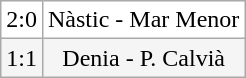<table class="wikitable">
<tr align=center bgcolor=white>
<td>2:0</td>
<td>Nàstic - Mar Menor</td>
</tr>
<tr align=center bgcolor=#F5F5F5>
<td>1:1</td>
<td>Denia - P. Calvià</td>
</tr>
</table>
